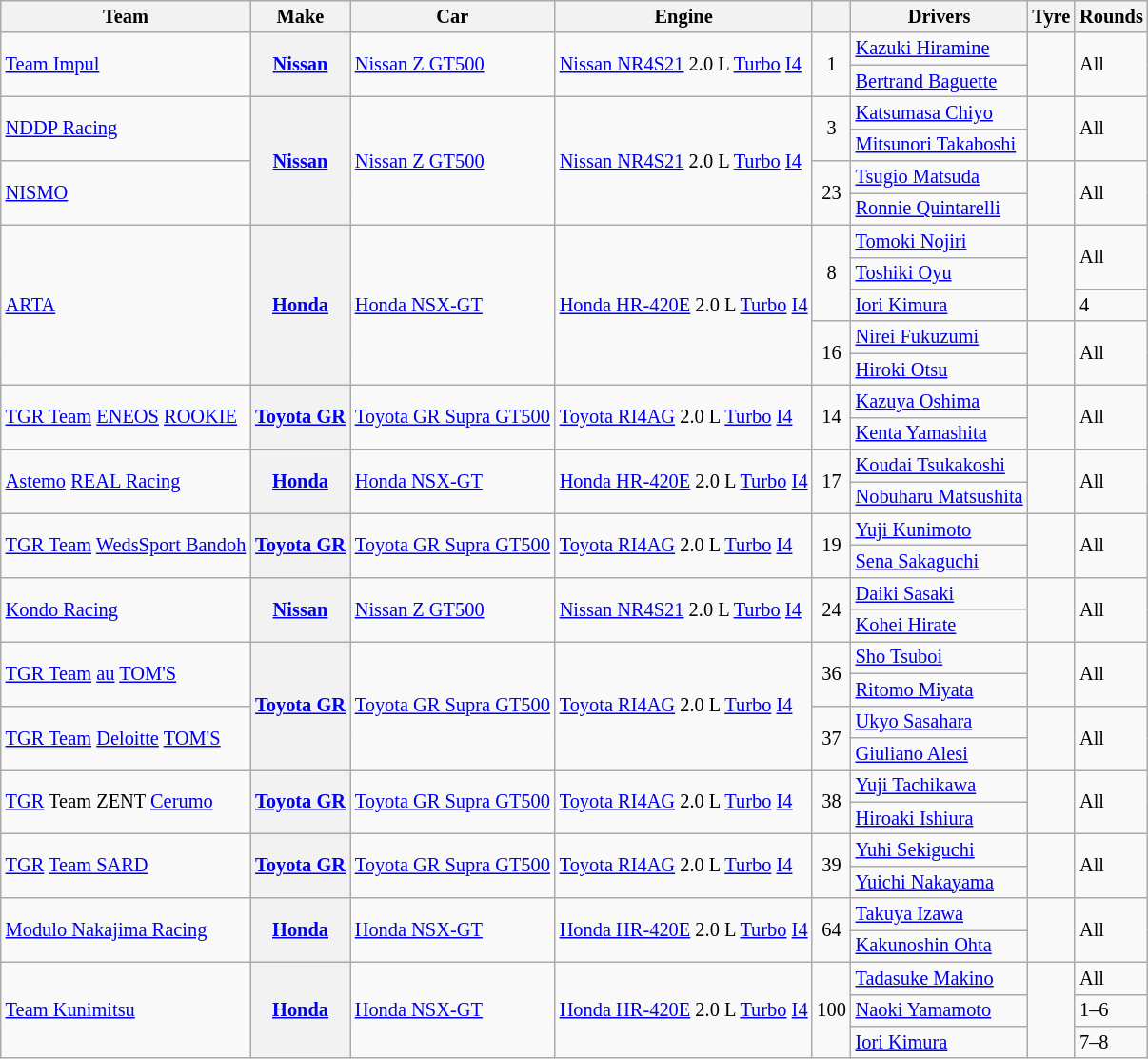<table class="wikitable" style="font-size: 85%">
<tr>
<th>Team</th>
<th>Make</th>
<th>Car</th>
<th>Engine</th>
<th></th>
<th>Drivers</th>
<th>Tyre</th>
<th>Rounds</th>
</tr>
<tr>
<td rowspan=2><a href='#'>Team Impul</a></td>
<th rowspan=2><a href='#'>Nissan</a></th>
<td rowspan=2><a href='#'>Nissan Z GT500</a></td>
<td rowspan=2><a href='#'>Nissan NR4S21</a> 2.0 L <a href='#'>Turbo</a> <a href='#'>I4</a></td>
<td align="center" rowspan=2>1</td>
<td> <a href='#'>Kazuki Hiramine</a></td>
<td rowspan=2 align=center></td>
<td rowspan="2">All</td>
</tr>
<tr>
<td> <a href='#'>Bertrand Baguette</a></td>
</tr>
<tr>
<td rowspan=2><a href='#'>NDDP Racing</a></td>
<th rowspan=4><a href='#'>Nissan</a></th>
<td rowspan=4><a href='#'>Nissan Z GT500</a></td>
<td rowspan=4><a href='#'>Nissan NR4S21</a> 2.0 L <a href='#'>Turbo</a> <a href='#'>I4</a></td>
<td align="center" rowspan=2>3</td>
<td> <a href='#'>Katsumasa Chiyo</a></td>
<td rowspan=2 align=center></td>
<td rowspan="2">All</td>
</tr>
<tr>
<td> <a href='#'>Mitsunori Takaboshi</a></td>
</tr>
<tr>
<td rowspan=2><a href='#'>NISMO</a></td>
<td align="center" rowspan=2>23</td>
<td> <a href='#'>Tsugio Matsuda</a></td>
<td rowspan=2 align=center></td>
<td rowspan="2">All</td>
</tr>
<tr>
<td> <a href='#'>Ronnie Quintarelli</a></td>
</tr>
<tr>
<td rowspan=5><a href='#'>ARTA</a></td>
<th rowspan=5><a href='#'>Honda</a></th>
<td rowspan=5><a href='#'>Honda NSX-GT</a></td>
<td rowspan=5><a href='#'>Honda HR-420E</a> 2.0 L <a href='#'>Turbo</a> <a href='#'>I4</a></td>
<td align="center" rowspan=3>8</td>
<td> <a href='#'>Tomoki Nojiri</a></td>
<td rowspan=3 align=center></td>
<td rowspan="2">All</td>
</tr>
<tr>
<td> <a href='#'>Toshiki Oyu</a></td>
</tr>
<tr>
<td> <a href='#'>Iori Kimura</a></td>
<td>4</td>
</tr>
<tr>
<td align="center" rowspan=2>16</td>
<td> <a href='#'>Nirei Fukuzumi</a></td>
<td rowspan=2 align=center></td>
<td rowspan="2">All</td>
</tr>
<tr>
<td> <a href='#'>Hiroki Otsu</a></td>
</tr>
<tr>
<td rowspan=2><a href='#'>TGR Team</a> <a href='#'>ENEOS</a> <a href='#'>ROOKIE</a></td>
<th rowspan=2><a href='#'>Toyota GR</a></th>
<td rowspan=2><a href='#'>Toyota GR Supra GT500</a></td>
<td rowspan=2><a href='#'>Toyota RI4AG</a> 2.0 L <a href='#'>Turbo</a> <a href='#'>I4</a></td>
<td align="center" rowspan=2>14</td>
<td> <a href='#'>Kazuya Oshima</a></td>
<td rowspan=2 align=center></td>
<td rowspan="2">All</td>
</tr>
<tr>
<td> <a href='#'>Kenta Yamashita</a></td>
</tr>
<tr>
<td rowspan=2><a href='#'>Astemo</a> <a href='#'>REAL Racing</a></td>
<th rowspan=2><a href='#'>Honda</a></th>
<td rowspan=2><a href='#'>Honda NSX-GT</a></td>
<td rowspan=2><a href='#'>Honda HR-420E</a> 2.0 L <a href='#'>Turbo</a> <a href='#'>I4</a></td>
<td align="center" rowspan=2>17</td>
<td> <a href='#'>Koudai Tsukakoshi</a></td>
<td rowspan="2"  align=center></td>
<td rowspan="2">All</td>
</tr>
<tr>
<td> <a href='#'>Nobuharu Matsushita</a></td>
</tr>
<tr>
<td rowspan=2><a href='#'>TGR Team</a> <a href='#'>WedsSport Bandoh</a></td>
<th rowspan=2><a href='#'>Toyota GR</a></th>
<td rowspan=2><a href='#'>Toyota GR Supra GT500</a></td>
<td rowspan=2><a href='#'>Toyota RI4AG</a> 2.0 L <a href='#'>Turbo</a> <a href='#'>I4</a></td>
<td align="center" rowspan=2>19</td>
<td> <a href='#'>Yuji Kunimoto</a></td>
<td rowspan=2 align=center></td>
<td rowspan="2">All</td>
</tr>
<tr>
<td> <a href='#'>Sena Sakaguchi</a></td>
</tr>
<tr>
<td rowspan=2><a href='#'>Kondo Racing</a></td>
<th rowspan=2><a href='#'>Nissan</a></th>
<td rowspan=2><a href='#'>Nissan Z GT500</a></td>
<td rowspan=2><a href='#'>Nissan NR4S21</a> 2.0 L <a href='#'>Turbo</a> <a href='#'>I4</a></td>
<td align="center" rowspan=2>24</td>
<td> <a href='#'>Daiki Sasaki</a></td>
<td rowspan=2 align=center></td>
<td rowspan="2">All</td>
</tr>
<tr>
<td> <a href='#'>Kohei Hirate</a></td>
</tr>
<tr>
<td rowspan=2><a href='#'>TGR Team</a> <a href='#'>au</a> <a href='#'>TOM'S</a></td>
<th rowspan=4><a href='#'>Toyota GR</a></th>
<td rowspan=4><a href='#'>Toyota GR Supra GT500</a></td>
<td rowspan=4><a href='#'>Toyota RI4AG</a> 2.0 L <a href='#'>Turbo</a> <a href='#'>I4</a></td>
<td align="center" rowspan="2">36</td>
<td> <a href='#'>Sho Tsuboi</a></td>
<td rowspan="2" align="center"></td>
<td rowspan="2">All</td>
</tr>
<tr>
<td> <a href='#'>Ritomo Miyata</a></td>
</tr>
<tr>
<td rowspan=2><a href='#'>TGR Team</a> <a href='#'>Deloitte</a> <a href='#'>TOM'S</a></td>
<td align="center" rowspan="2">37</td>
<td> <a href='#'>Ukyo Sasahara</a></td>
<td rowspan="2" align="center"></td>
<td rowspan="2">All</td>
</tr>
<tr>
<td> <a href='#'>Giuliano Alesi</a></td>
</tr>
<tr>
<td rowspan=2><a href='#'>TGR</a> Team ZENT <a href='#'>Cerumo</a></td>
<th rowspan=2><a href='#'>Toyota GR</a></th>
<td rowspan=2><a href='#'>Toyota GR Supra GT500</a></td>
<td rowspan=2><a href='#'>Toyota RI4AG</a> 2.0 L <a href='#'>Turbo</a> <a href='#'>I4</a></td>
<td align="center" rowspan=2>38</td>
<td> <a href='#'>Yuji Tachikawa</a></td>
<td rowspan=2 align=center></td>
<td rowspan="2">All</td>
</tr>
<tr>
<td> <a href='#'>Hiroaki Ishiura</a></td>
</tr>
<tr>
<td rowspan=2><a href='#'>TGR</a> <a href='#'>Team SARD</a></td>
<th rowspan=2><a href='#'>Toyota GR</a></th>
<td rowspan=2><a href='#'>Toyota GR Supra GT500</a></td>
<td rowspan=2><a href='#'>Toyota RI4AG</a> 2.0 L <a href='#'>Turbo</a> <a href='#'>I4</a></td>
<td align="center" rowspan=2>39</td>
<td> <a href='#'>Yuhi Sekiguchi</a></td>
<td rowspan=2 align="center"></td>
<td rowspan="2">All</td>
</tr>
<tr>
<td> <a href='#'>Yuichi Nakayama</a></td>
</tr>
<tr>
<td rowspan=2><a href='#'>Modulo Nakajima Racing</a></td>
<th rowspan=2><a href='#'>Honda</a></th>
<td rowspan=2><a href='#'>Honda NSX-GT</a></td>
<td rowspan=2><a href='#'>Honda HR-420E</a> 2.0 L <a href='#'>Turbo</a> <a href='#'>I4</a></td>
<td align="center" rowspan=2>64</td>
<td> <a href='#'>Takuya Izawa</a></td>
<td rowspan=2 align=center></td>
<td rowspan="2">All</td>
</tr>
<tr>
<td> <a href='#'>Kakunoshin Ohta</a></td>
</tr>
<tr>
<td rowspan=3><a href='#'>Team Kunimitsu</a></td>
<th rowspan=3><a href='#'>Honda</a></th>
<td rowspan=3><a href='#'>Honda NSX-GT</a></td>
<td rowspan=3><a href='#'>Honda HR-420E</a> 2.0 L <a href='#'>Turbo</a> <a href='#'>I4</a></td>
<td align="center" rowspan=3>100</td>
<td> <a href='#'>Tadasuke Makino</a></td>
<td rowspan=3 align=center></td>
<td>All</td>
</tr>
<tr>
<td> <a href='#'>Naoki Yamamoto</a></td>
<td>1–6</td>
</tr>
<tr>
<td> <a href='#'>Iori Kimura</a></td>
<td>7–8</td>
</tr>
</table>
